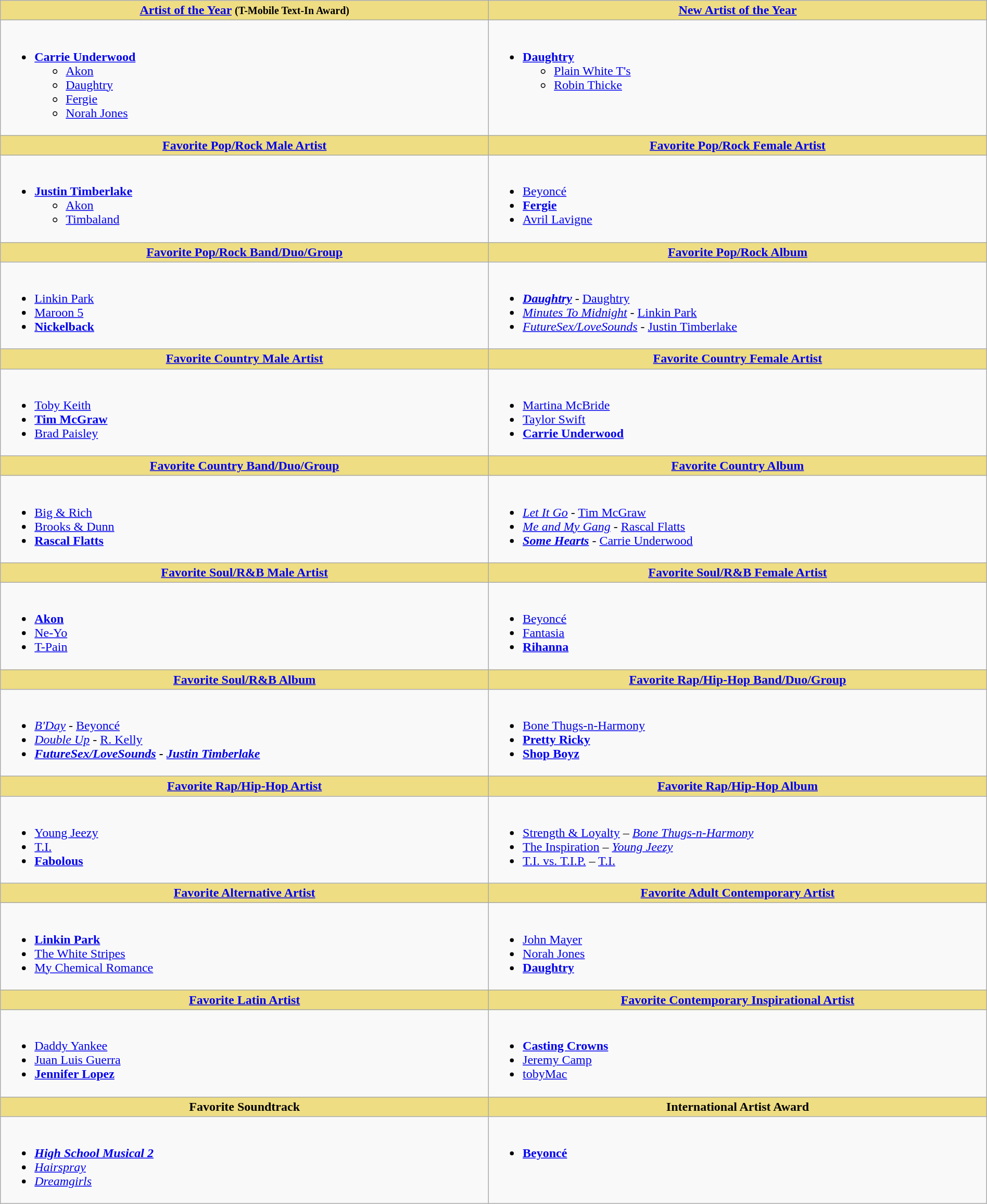<table class=wikitable width="100%">
<tr>
<th style="background:#EEDD82; width="50%"><a href='#'>Artist of the Year</a> <small>(T-Mobile Text-In Award)</small></th>
<th style="background:#EEDD82; width="50%"><a href='#'>New Artist of the Year</a></th>
</tr>
<tr>
<td valign="top"><br><ul><li><strong><a href='#'>Carrie Underwood</a></strong><ul><li><a href='#'>Akon</a></li><li><a href='#'>Daughtry</a></li><li><a href='#'>Fergie</a></li><li><a href='#'>Norah Jones</a></li></ul></li></ul></td>
<td valign="top"><br><ul><li><strong><a href='#'>Daughtry</a></strong><ul><li><a href='#'>Plain White T's</a></li><li><a href='#'>Robin Thicke</a></li></ul></li></ul></td>
</tr>
<tr>
<th style="background:#eedd82; width="50%"><a href='#'>Favorite Pop/Rock Male Artist</a></th>
<th style="background:#eedd82; width="50%"><a href='#'>Favorite Pop/Rock Female Artist</a></th>
</tr>
<tr>
<td valign="top"><br><ul><li><strong><a href='#'>Justin Timberlake</a></strong><ul><li><a href='#'>Akon</a></li><li><a href='#'>Timbaland</a></li></ul></li></ul></td>
<td valign="top"><br><ul><li><a href='#'>Beyoncé</a></li><li><strong><a href='#'>Fergie</a></strong></li><li><a href='#'>Avril Lavigne</a></li></ul></td>
</tr>
<tr>
<th style="background:#eedd82; width="50%"><a href='#'>Favorite Pop/Rock Band/Duo/Group</a></th>
<th style="background:#eedd82; width="50%"><a href='#'>Favorite Pop/Rock Album</a></th>
</tr>
<tr>
<td valign="top"><br><ul><li><a href='#'>Linkin Park</a></li><li><a href='#'>Maroon 5</a></li><li><strong><a href='#'>Nickelback</a></strong></li></ul></td>
<td valign="top"><br><ul><li><strong><em><a href='#'>Daughtry</a></em></strong> - <a href='#'>Daughtry</a></li><li><em><a href='#'>Minutes To Midnight</a></em> - <a href='#'>Linkin Park</a></li><li><em><a href='#'>FutureSex/LoveSounds</a></em> - <a href='#'>Justin Timberlake</a></li></ul></td>
</tr>
<tr>
<th style="background:#eedd82; width="50%"><a href='#'>Favorite Country Male Artist</a></th>
<th style="background:#eedd82; width="50%"><a href='#'>Favorite Country Female Artist</a></th>
</tr>
<tr>
<td valign="top"><br><ul><li><a href='#'>Toby Keith</a></li><li><strong><a href='#'>Tim McGraw</a></strong></li><li><a href='#'>Brad Paisley</a></li></ul></td>
<td valign="top"><br><ul><li><a href='#'>Martina McBride</a></li><li><a href='#'>Taylor Swift</a></li><li><strong><a href='#'>Carrie Underwood</a></strong></li></ul></td>
</tr>
<tr>
<th style="background:#eedd82; width="50%"><a href='#'>Favorite Country Band/Duo/Group</a></th>
<th style="background:#eedd82; width="50%"><a href='#'>Favorite Country Album</a></th>
</tr>
<tr>
<td valign="top"><br><ul><li><a href='#'>Big & Rich</a></li><li><a href='#'>Brooks & Dunn</a></li><li><strong><a href='#'>Rascal Flatts</a></strong></li></ul></td>
<td valign="top"><br><ul><li><em><a href='#'>Let It Go</a></em> - <a href='#'>Tim McGraw</a></li><li><em><a href='#'>Me and My Gang</a></em> - <a href='#'>Rascal Flatts</a></li><li><strong><em><a href='#'>Some Hearts</a></em></strong> - <a href='#'>Carrie Underwood</a></li></ul></td>
</tr>
<tr>
<th style="background:#eedd82; width="50%"><a href='#'>Favorite Soul/R&B Male Artist</a></th>
<th style="background:#eedd82; width="50%"><a href='#'>Favorite Soul/R&B Female Artist</a></th>
</tr>
<tr>
<td valign="top"><br><ul><li><strong><a href='#'>Akon</a></strong></li><li><a href='#'>Ne-Yo</a></li><li><a href='#'>T-Pain</a></li></ul></td>
<td valign="top"><br><ul><li><a href='#'>Beyoncé</a></li><li><a href='#'>Fantasia</a></li><li><strong><a href='#'>Rihanna</a></strong></li></ul></td>
</tr>
<tr>
<th style="background:#eedd82; width="50%"><a href='#'>Favorite Soul/R&B Album</a></th>
<th style="background:#eedd82; width="50%"><a href='#'>Favorite Rap/Hip-Hop Band/Duo/Group</a></th>
</tr>
<tr>
<td valign="top"><br><ul><li><em><a href='#'>B'Day</a></em> - <a href='#'>Beyoncé</a></li><li><em><a href='#'>Double Up</a></em> - <a href='#'>R. Kelly</a></li><li><strong><em><a href='#'>FutureSex/LoveSounds</a><em> - <a href='#'>Justin Timberlake</a><strong></li></ul></td>
<td valign="top"><br><ul><li></strong><a href='#'>Bone Thugs-n-Harmony</a><strong></li><li><a href='#'>Pretty Ricky</a></li><li><a href='#'>Shop Boyz</a></li></ul></td>
</tr>
<tr>
<th style="background:#eedd82; width="50%"><a href='#'>Favorite Rap/Hip-Hop Artist</a></th>
<th style="background:#eedd82; width="50%"><a href='#'>Favorite Rap/Hip-Hop Album</a></th>
</tr>
<tr>
<td valign="top"><br><ul><li><a href='#'>Young Jeezy</a></li><li></strong><a href='#'>T.I.</a><strong></li><li><a href='#'>Fabolous</a></li></ul></td>
<td valign="top"><br><ul><li></em><a href='#'>Strength & Loyalty</a><em> – <a href='#'>Bone Thugs-n-Harmony</a></li><li></em><a href='#'>The Inspiration</a><em> – <a href='#'>Young Jeezy</a></li><li></em></strong><a href='#'>T.I. vs. T.I.P.</a></em> – <a href='#'>T.I.</a></strong></li></ul></td>
</tr>
<tr>
<th style="background:#eedd82; width="50%"><a href='#'>Favorite Alternative Artist</a></th>
<th style="background:#eedd82; width="50%"><a href='#'>Favorite Adult Contemporary Artist</a></th>
</tr>
<tr>
<td valign="top"><br><ul><li><strong><a href='#'>Linkin Park</a></strong></li><li><a href='#'>The White Stripes</a></li><li><a href='#'>My Chemical Romance</a></li></ul></td>
<td valign="top"><br><ul><li><a href='#'>John Mayer</a></li><li><a href='#'>Norah Jones</a></li><li><strong><a href='#'>Daughtry</a></strong></li></ul></td>
</tr>
<tr>
<th style="background:#eedd82; width="50%"><a href='#'>Favorite Latin Artist</a></th>
<th style="background:#eedd82; width="50%"><a href='#'>Favorite Contemporary Inspirational Artist</a></th>
</tr>
<tr>
<td valign="top"><br><ul><li><a href='#'>Daddy Yankee</a></li><li><a href='#'>Juan Luis Guerra</a></li><li><strong><a href='#'>Jennifer Lopez</a></strong></li></ul></td>
<td valign="top"><br><ul><li><strong><a href='#'>Casting Crowns</a></strong></li><li><a href='#'>Jeremy Camp</a></li><li><a href='#'>tobyMac</a></li></ul></td>
</tr>
<tr>
<th style="background:#eedd82; width="50%">Favorite Soundtrack</th>
<th style="background:#eedd82; width="50%">International Artist Award</th>
</tr>
<tr>
<td valign="top"><br><ul><li><strong><em><a href='#'>High School Musical 2</a></em></strong></li><li><em><a href='#'>Hairspray</a></em></li><li><em><a href='#'>Dreamgirls</a></em></li></ul></td>
<td valign="top"><br><ul><li><strong><a href='#'>Beyoncé</a></strong></li></ul></td>
</tr>
</table>
